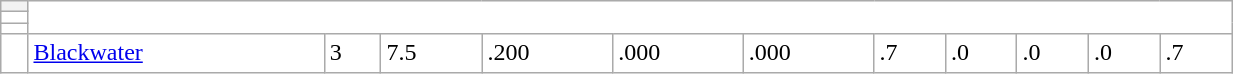<table class="wikitable collapsible" width="65%" style="background:transparent">
<tr>
<th></th>
</tr>
<tr>
<td></td>
</tr>
<tr>
<td><div></td>
</tr>
<tr>
<td align=left></td>
<td align=left><a href='#'>Blackwater</a></td>
<td>3</td>
<td>7.5</td>
<td>.200</td>
<td>.000</td>
<td>.000</td>
<td>.7</td>
<td>.0</td>
<td>.0</td>
<td>.0</td>
<td>.7<br></div></td>
</tr>
</table>
